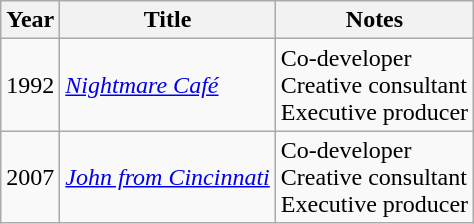<table class="wikitable sortable">
<tr>
<th>Year</th>
<th>Title</th>
<th>Notes</th>
</tr>
<tr>
<td>1992</td>
<td><em><a href='#'>Nightmare Café</a></em></td>
<td>Co-developer<br>Creative consultant<br>Executive producer</td>
</tr>
<tr>
<td>2007</td>
<td><em><a href='#'>John from Cincinnati</a></em></td>
<td>Co-developer<br>Creative consultant<br>Executive producer</td>
</tr>
</table>
